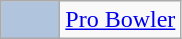<table class="wikitable">
<tr>
<td style="background-color:lightsteelblue;border:1px solid #aaaaaa;width:2em"></td>
<td><a href='#'>Pro Bowler</a></td>
</tr>
</table>
